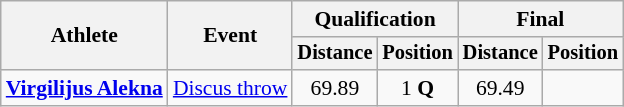<table class=wikitable style="font-size:90%">
<tr>
<th rowspan="2">Athlete</th>
<th rowspan="2">Event</th>
<th colspan="2">Qualification</th>
<th colspan="2">Final</th>
</tr>
<tr style="font-size:95%">
<th>Distance</th>
<th>Position</th>
<th>Distance</th>
<th>Position</th>
</tr>
<tr align=center>
<td align=left><strong><a href='#'>Virgilijus Alekna</a></strong></td>
<td align=left><a href='#'>Discus throw</a></td>
<td>69.89</td>
<td>1 <strong>Q</strong></td>
<td>69.49</td>
<td></td>
</tr>
</table>
